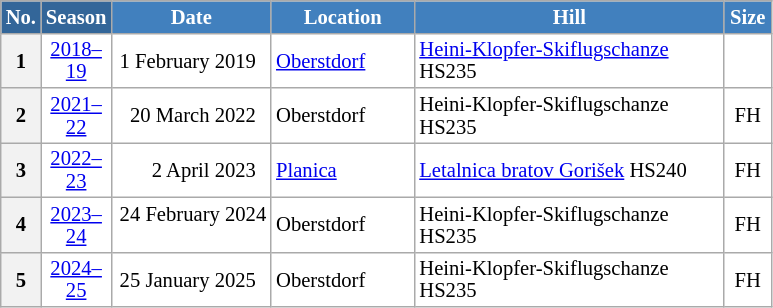<table class="wikitable sortable" style="font-size:86%; line-height:15px; text-align:left; border:grey solid 1px; border-collapse:collapse; background:#ffffff;">
<tr style="background:#efefef;">
<th style="background-color:#369; color:white; width:10px;">No.</th>
<th style="background-color:#369; color:white;  width:30px;">Season</th>
<th style="background-color:#4180be; color:white; width:100px;">Date</th>
<th style="background-color:#4180be; color:white; width:89px;">Location</th>
<th style="background-color:#4180be; color:white; width:200px;">Hill</th>
<th style="background-color:#4180be; color:white; width:25px;">Size</th>
</tr>
<tr>
<th scope=row scope="row" style="text-align:center;">1</th>
<td align=center><a href='#'>2018–19</a></td>
<td align=right>1 February 2019  </td>
<td> <a href='#'>Oberstdorf</a></td>
<td><a href='#'>Heini-Klopfer-Skiflugschanze</a> HS235</td>
<td align=center></td>
</tr>
<tr>
<th scope=row scope="row" style="text-align:center;">2</th>
<td align=center><a href='#'>2021–22</a></td>
<td align=right>20 March 2022  </td>
<td> Oberstdorf</td>
<td>Heini-Klopfer-Skiflugschanze HS235</td>
<td align=center>FH</td>
</tr>
<tr>
<th scope=row scope="row" style="text-align:center;">3</th>
<td align=center><a href='#'>2022–23</a></td>
<td align=right>2 April 2023  </td>
<td> <a href='#'>Planica</a></td>
<td><a href='#'>Letalnica bratov Gorišek</a> HS240</td>
<td align=center>FH</td>
</tr>
<tr>
<th scope=row scope="row" style="text-align:center;">4</th>
<td align=center><a href='#'>2023–24</a></td>
<td align=right>24 February 2024  </td>
<td> Oberstdorf</td>
<td>Heini-Klopfer-Skiflugschanze HS235</td>
<td align=center>FH</td>
</tr>
<tr>
<th scope=row scope="row" style="text-align:center;">5</th>
<td align=center><a href='#'>2024–25</a></td>
<td align=right>25 January 2025  </td>
<td> Oberstdorf</td>
<td>Heini-Klopfer-Skiflugschanze HS235</td>
<td align=center>FH</td>
</tr>
</table>
